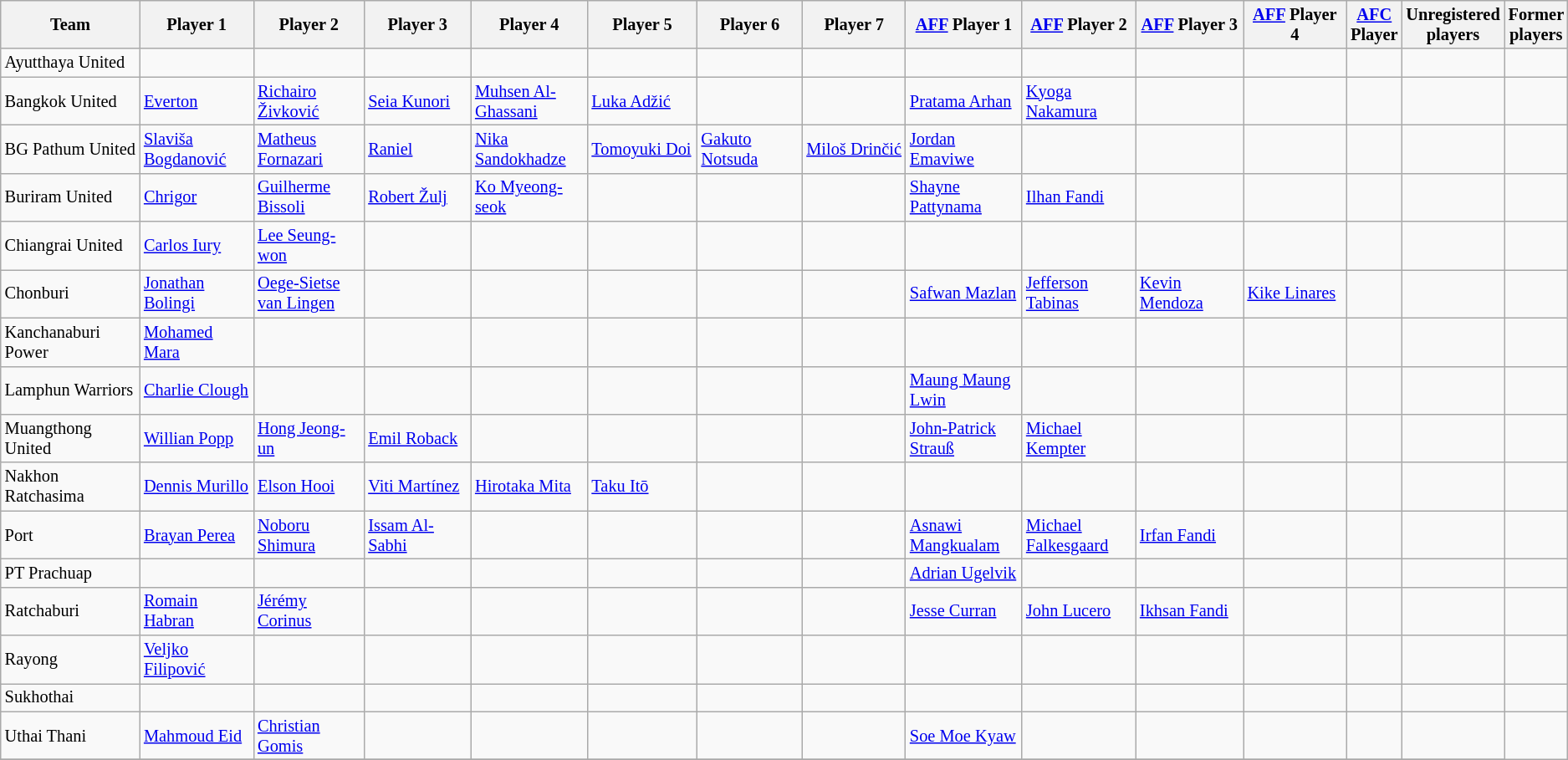<table class="wikitable" style="font-size:85%;">
<tr>
<th style="width:10%">Team</th>
<th style="width:8%">Player 1</th>
<th style="width:8%">Player 2</th>
<th style="width:8%">Player 3</th>
<th style="width:8%">Player 4</th>
<th style="width:8%">Player 5</th>
<th style="width:8%">Player 6</th>
<th style="width:8%">Player 7</th>
<th style="width:8%"><a href='#'>AFF</a> Player 1</th>
<th style="width:8%"><a href='#'>AFF</a> Player 2</th>
<th style="width:8%"><a href='#'>AFF</a> Player 3</th>
<th style="width:8%"><a href='#'>AFF</a> Player 4</th>
<th style="width:8%"><a href='#'>AFC</a> Player</th>
<th style="width:8%">Unregistered players</th>
<th style="width:8%">Former players</th>
</tr>
<tr>
<td>Ayutthaya United</td>
<td></td>
<td></td>
<td></td>
<td></td>
<td></td>
<td></td>
<td></td>
<td></td>
<td></td>
<td></td>
<td></td>
<td></td>
<td></td>
<td></td>
</tr>
<tr>
<td>Bangkok United</td>
<td> <a href='#'>Everton</a></td>
<td> <a href='#'>Richairo Živković</a></td>
<td> <a href='#'>Seia Kunori</a></td>
<td> <a href='#'>Muhsen Al-Ghassani</a></td>
<td> <a href='#'>Luka Adžić</a></td>
<td></td>
<td></td>
<td> <a href='#'>Pratama Arhan</a></td>
<td> <a href='#'>Kyoga Nakamura</a></td>
<td></td>
<td></td>
<td></td>
<td></td>
<td></td>
</tr>
<tr>
<td>BG Pathum United</td>
<td> <a href='#'>Slaviša Bogdanović</a></td>
<td> <a href='#'>Matheus Fornazari</a></td>
<td> <a href='#'>Raniel</a></td>
<td> <a href='#'>Nika Sandokhadze</a></td>
<td> <a href='#'>Tomoyuki Doi</a></td>
<td> <a href='#'>Gakuto Notsuda</a></td>
<td> <a href='#'>Miloš Drinčić</a></td>
<td> <a href='#'>Jordan Emaviwe</a></td>
<td></td>
<td></td>
<td></td>
<td></td>
<td></td>
<td></td>
</tr>
<tr>
<td>Buriram United</td>
<td> <a href='#'>Chrigor</a></td>
<td> <a href='#'>Guilherme Bissoli</a></td>
<td> <a href='#'>Robert Žulj</a></td>
<td> <a href='#'>Ko Myeong-seok</a></td>
<td></td>
<td></td>
<td></td>
<td> <a href='#'>Shayne Pattynama</a></td>
<td> <a href='#'>Ilhan Fandi</a></td>
<td></td>
<td></td>
<td></td>
<td></td>
<td></td>
</tr>
<tr>
<td>Chiangrai United</td>
<td> <a href='#'>Carlos Iury</a></td>
<td> <a href='#'>Lee Seung-won</a></td>
<td></td>
<td></td>
<td></td>
<td></td>
<td></td>
<td></td>
<td></td>
<td></td>
<td></td>
<td></td>
<td></td>
<td></td>
</tr>
<tr>
<td>Chonburi</td>
<td> <a href='#'>Jonathan Bolingi</a> </td>
<td> <a href='#'>Oege-Sietse van Lingen</a> </td>
<td></td>
<td></td>
<td></td>
<td></td>
<td></td>
<td> <a href='#'>Safwan Mazlan</a></td>
<td> <a href='#'>Jefferson Tabinas</a> </td>
<td> <a href='#'>Kevin Mendoza</a></td>
<td> <a href='#'>Kike Linares</a></td>
<td></td>
<td></td>
</tr>
<tr>
<td>Kanchanaburi Power</td>
<td> <a href='#'>Mohamed Mara</a> </td>
<td></td>
<td></td>
<td></td>
<td></td>
<td></td>
<td></td>
<td></td>
<td></td>
<td></td>
<td></td>
<td></td>
<td></td>
<td></td>
</tr>
<tr>
<td>Lamphun Warriors</td>
<td> <a href='#'>Charlie Clough</a></td>
<td></td>
<td></td>
<td></td>
<td></td>
<td></td>
<td></td>
<td> <a href='#'>Maung Maung Lwin</a></td>
<td></td>
<td></td>
<td></td>
<td></td>
<td></td>
<td></td>
</tr>
<tr>
<td>Muangthong United</td>
<td> <a href='#'>Willian Popp</a></td>
<td> <a href='#'>Hong Jeong-un</a></td>
<td> <a href='#'>Emil Roback</a></td>
<td></td>
<td></td>
<td></td>
<td></td>
<td> <a href='#'>John-Patrick Strauß</a></td>
<td> <a href='#'>Michael Kempter</a></td>
<td></td>
<td></td>
<td></td>
<td></td>
<td></td>
</tr>
<tr>
<td>Nakhon Ratchasima</td>
<td> <a href='#'>Dennis Murillo</a></td>
<td> <a href='#'>Elson Hooi</a></td>
<td> <a href='#'>Viti Martínez</a></td>
<td> <a href='#'>Hirotaka Mita</a> </td>
<td> <a href='#'>Taku Itō</a></td>
<td></td>
<td></td>
<td></td>
<td></td>
<td></td>
<td></td>
<td></td>
<td></td>
<td></td>
</tr>
<tr>
<td>Port</td>
<td> <a href='#'>Brayan Perea</a></td>
<td> <a href='#'>Noboru Shimura</a></td>
<td> <a href='#'>Issam Al-Sabhi</a></td>
<td></td>
<td></td>
<td></td>
<td></td>
<td> <a href='#'>Asnawi Mangkualam</a></td>
<td> <a href='#'>Michael Falkesgaard</a></td>
<td> <a href='#'>Irfan Fandi</a></td>
<td></td>
<td></td>
<td></td>
<td></td>
</tr>
<tr>
<td>PT Prachuap</td>
<td></td>
<td></td>
<td></td>
<td></td>
<td></td>
<td></td>
<td></td>
<td> <a href='#'>Adrian Ugelvik</a></td>
<td></td>
<td></td>
<td></td>
<td></td>
<td></td>
<td></td>
</tr>
<tr>
<td>Ratchaburi</td>
<td> <a href='#'>Romain Habran</a></td>
<td> <a href='#'>Jérémy Corinus</a></td>
<td></td>
<td></td>
<td></td>
<td></td>
<td></td>
<td> <a href='#'>Jesse Curran</a></td>
<td> <a href='#'>John Lucero</a></td>
<td> <a href='#'>Ikhsan Fandi</a></td>
<td></td>
<td></td>
<td></td>
<td></td>
</tr>
<tr>
<td>Rayong</td>
<td> <a href='#'>Veljko Filipović</a></td>
<td></td>
<td></td>
<td></td>
<td></td>
<td></td>
<td></td>
<td></td>
<td></td>
<td></td>
<td></td>
<td></td>
<td></td>
<td></td>
</tr>
<tr>
<td>Sukhothai</td>
<td></td>
<td></td>
<td></td>
<td></td>
<td></td>
<td></td>
<td></td>
<td></td>
<td></td>
<td></td>
<td></td>
<td></td>
<td></td>
<td></td>
</tr>
<tr>
<td>Uthai Thani</td>
<td> <a href='#'>Mahmoud Eid</a></td>
<td> <a href='#'>Christian Gomis</a></td>
<td></td>
<td></td>
<td></td>
<td></td>
<td></td>
<td> <a href='#'>Soe Moe Kyaw</a></td>
<td></td>
<td></td>
<td></td>
<td></td>
<td></td>
</tr>
<tr>
</tr>
</table>
